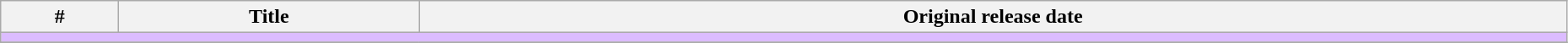<table class="wikitable" width="98%">
<tr>
<th>#</th>
<th>Title</th>
<th>Original release date</th>
</tr>
<tr>
<td colspan="150" bgcolor="#DCBCFF"></td>
</tr>
<tr>
</tr>
</table>
